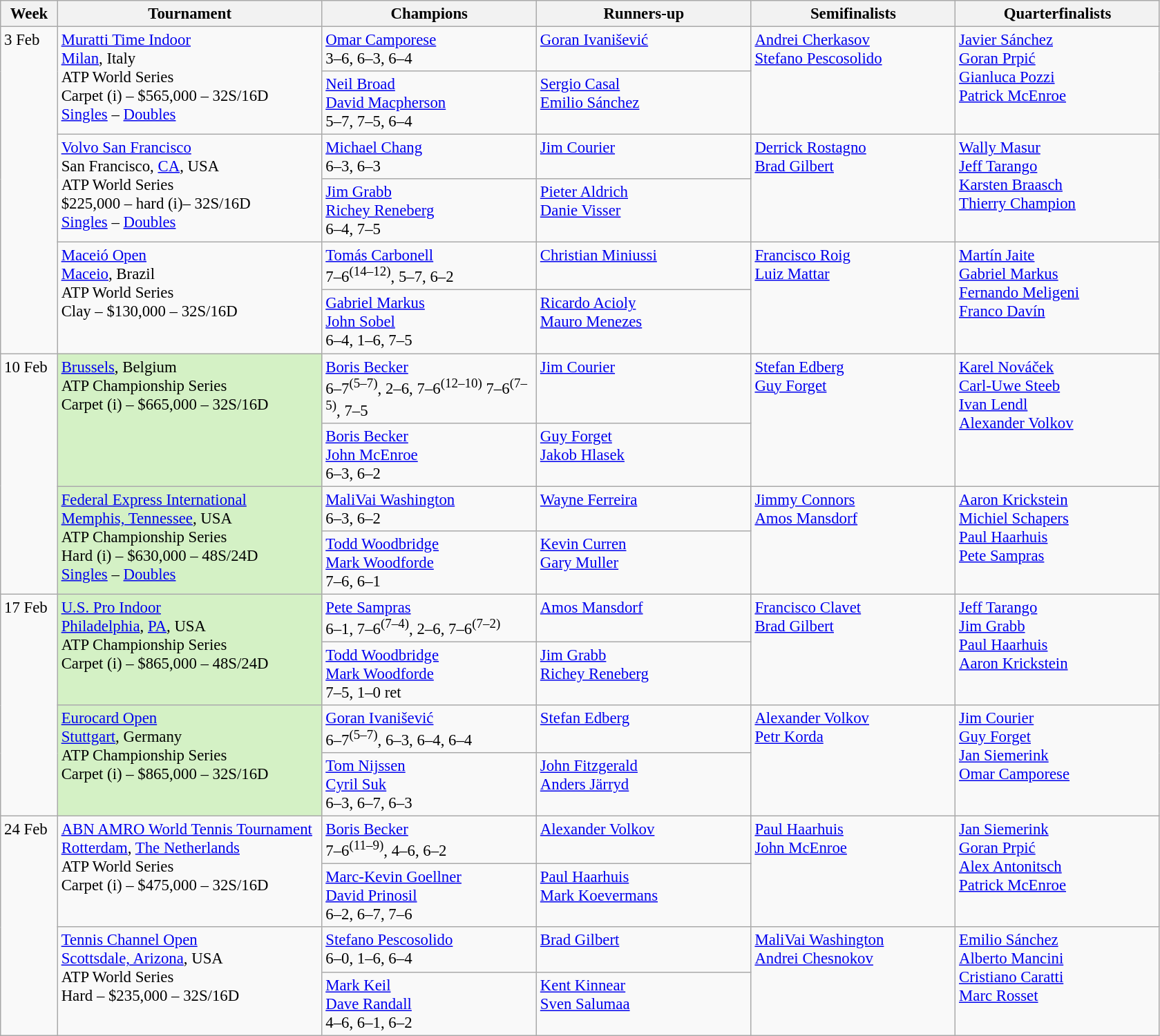<table class=wikitable style=font-size:95%>
<tr>
<th style="width:48px;">Week</th>
<th style="width:248px;">Tournament</th>
<th style="width:200px;">Champions</th>
<th style="width:200px;">Runners-up</th>
<th style="width:190px;">Semifinalists</th>
<th style="width:190px;">Quarterfinalists</th>
</tr>
<tr valign=top>
<td rowspan=6>3 Feb</td>
<td rowspan=2><a href='#'>Muratti Time Indoor</a> <br> <a href='#'>Milan</a>, Italy<br>ATP World Series <br> Carpet (i) – $565,000 – 32S/16D <br> <a href='#'>Singles</a> – <a href='#'>Doubles</a></td>
<td> <a href='#'>Omar Camporese</a><br> 3–6, 6–3, 6–4</td>
<td> <a href='#'>Goran Ivanišević</a></td>
<td rowspan=2> <a href='#'>Andrei Cherkasov</a><br> <a href='#'>Stefano Pescosolido</a></td>
<td rowspan=2> <a href='#'>Javier Sánchez</a><br> <a href='#'>Goran Prpić</a><br> <a href='#'>Gianluca Pozzi</a><br> <a href='#'>Patrick McEnroe</a></td>
</tr>
<tr valign=top>
<td> <a href='#'>Neil Broad</a> <br>  <a href='#'>David Macpherson</a><br> 5–7, 7–5, 6–4</td>
<td> <a href='#'>Sergio Casal</a> <br>  <a href='#'>Emilio Sánchez</a></td>
</tr>
<tr valign=top>
<td rowspan=2><a href='#'>Volvo San Francisco</a> <br> San Francisco, <a href='#'>CA</a>, USA <br>ATP World Series <br> $225,000 – hard (i)– 32S/16D <br> <a href='#'>Singles</a> – <a href='#'>Doubles</a></td>
<td> <a href='#'>Michael Chang</a><br> 6–3, 6–3</td>
<td> <a href='#'>Jim Courier</a></td>
<td rowspan=2> <a href='#'>Derrick Rostagno</a><br> <a href='#'>Brad Gilbert</a></td>
<td rowspan=2> <a href='#'>Wally Masur</a><br> <a href='#'>Jeff Tarango</a><br> <a href='#'>Karsten Braasch</a><br> <a href='#'>Thierry Champion</a></td>
</tr>
<tr valign=top>
<td> <a href='#'>Jim Grabb</a> <br>  <a href='#'>Richey Reneberg</a><br> 6–4, 7–5</td>
<td> <a href='#'>Pieter Aldrich</a> <br>  <a href='#'>Danie Visser</a></td>
</tr>
<tr valign=top>
<td rowspan=2><a href='#'>Maceió Open</a> <br> <a href='#'>Maceio</a>, Brazil<br>ATP World Series <br>Clay – $130,000 – 32S/16D</td>
<td> <a href='#'>Tomás Carbonell</a><br> 7–6<sup>(14–12)</sup>, 5–7, 6–2</td>
<td> <a href='#'>Christian Miniussi</a></td>
<td rowspan=2> <a href='#'>Francisco Roig</a><br> <a href='#'>Luiz Mattar</a></td>
<td rowspan=2> <a href='#'>Martín Jaite</a><br> <a href='#'>Gabriel Markus</a><br> <a href='#'>Fernando Meligeni</a><br> <a href='#'>Franco Davín</a></td>
</tr>
<tr valign=top>
<td> <a href='#'>Gabriel Markus</a> <br>  <a href='#'>John Sobel</a><br> 6–4, 1–6, 7–5</td>
<td> <a href='#'>Ricardo Acioly</a> <br>  <a href='#'>Mauro Menezes</a></td>
</tr>
<tr valign=top>
<td rowspan=4>10 Feb</td>
<td bgcolor=#D4F1C5 rowspan=2><a href='#'>Brussels</a>, Belgium<br>ATP Championship Series <br>Carpet (i) – $665,000 – 32S/16D</td>
<td> <a href='#'>Boris Becker</a><br> 6–7<sup>(5–7)</sup>, 2–6, 7–6<sup>(12–10)</sup> 7–6<sup>(7–5)</sup>, 7–5</td>
<td> <a href='#'>Jim Courier</a></td>
<td rowspan=2> <a href='#'>Stefan Edberg</a><br> <a href='#'>Guy Forget</a></td>
<td rowspan=2> <a href='#'>Karel Nováček</a><br> <a href='#'>Carl-Uwe Steeb</a><br> <a href='#'>Ivan Lendl</a><br> <a href='#'>Alexander Volkov</a></td>
</tr>
<tr valign=top>
<td> <a href='#'>Boris Becker</a> <br>  <a href='#'>John McEnroe</a><br> 6–3, 6–2</td>
<td> <a href='#'>Guy Forget</a> <br>  <a href='#'>Jakob Hlasek</a></td>
</tr>
<tr valign=top>
<td bgcolor=#D4F1C5 rowspan=2><a href='#'>Federal Express International</a> <br> <a href='#'>Memphis, Tennessee</a>, USA<br>ATP Championship Series <br> Hard (i) – $630,000 – 48S/24D <br> <a href='#'>Singles</a> – <a href='#'>Doubles</a></td>
<td> <a href='#'>MaliVai Washington</a><br> 6–3, 6–2</td>
<td> <a href='#'>Wayne Ferreira</a></td>
<td rowspan=2> <a href='#'>Jimmy Connors</a><br> <a href='#'>Amos Mansdorf</a></td>
<td rowspan=2> <a href='#'>Aaron Krickstein</a><br> <a href='#'>Michiel Schapers</a><br> <a href='#'>Paul Haarhuis</a><br> <a href='#'>Pete Sampras</a></td>
</tr>
<tr valign=top>
<td> <a href='#'>Todd Woodbridge</a> <br>  <a href='#'>Mark Woodforde</a><br> 7–6, 6–1</td>
<td> <a href='#'>Kevin Curren</a> <br>  <a href='#'>Gary Muller</a></td>
</tr>
<tr valign=top>
<td rowspan=4>17 Feb</td>
<td bgcolor=#D4F1C5 rowspan=2><a href='#'>U.S. Pro Indoor</a> <br> <a href='#'>Philadelphia</a>, <a href='#'>PA</a>, USA<br>ATP Championship Series <br>Carpet (i) – $865,000 – 48S/24D</td>
<td> <a href='#'>Pete Sampras</a><br> 6–1, 7–6<sup>(7–4)</sup>, 2–6, 7–6<sup>(7–2)</sup></td>
<td> <a href='#'>Amos Mansdorf</a></td>
<td rowspan=2> <a href='#'>Francisco Clavet</a><br> <a href='#'>Brad Gilbert</a></td>
<td rowspan=2> <a href='#'>Jeff Tarango</a><br> <a href='#'>Jim Grabb</a><br> <a href='#'>Paul Haarhuis</a><br> <a href='#'>Aaron Krickstein</a></td>
</tr>
<tr valign=top>
<td> <a href='#'>Todd Woodbridge</a> <br>  <a href='#'>Mark Woodforde</a><br> 7–5, 1–0 ret</td>
<td> <a href='#'>Jim Grabb</a> <br>  <a href='#'>Richey Reneberg</a></td>
</tr>
<tr valign=top>
<td bgcolor=#D4F1C5 rowspan=2><a href='#'>Eurocard Open</a> <br> <a href='#'>Stuttgart</a>, Germany<br>ATP Championship Series <br>Carpet (i) – $865,000 – 32S/16D</td>
<td> <a href='#'>Goran Ivanišević</a><br> 6–7<sup>(5–7)</sup>, 6–3, 6–4, 6–4</td>
<td> <a href='#'>Stefan Edberg</a></td>
<td rowspan=2> <a href='#'>Alexander Volkov</a><br> <a href='#'>Petr Korda</a></td>
<td rowspan=2> <a href='#'>Jim Courier</a><br> <a href='#'>Guy Forget</a><br> <a href='#'>Jan Siemerink</a><br> <a href='#'>Omar Camporese</a></td>
</tr>
<tr valign=top>
<td> <a href='#'>Tom Nijssen</a> <br>  <a href='#'>Cyril Suk</a><br> 6–3, 6–7, 6–3</td>
<td> <a href='#'>John Fitzgerald</a> <br>  <a href='#'>Anders Järryd</a></td>
</tr>
<tr valign=top>
<td rowspan=4>24 Feb</td>
<td rowspan=2><a href='#'>ABN AMRO World Tennis Tournament</a><br> <a href='#'>Rotterdam</a>, <a href='#'>The Netherlands</a><br>ATP World Series<br> Carpet (i) – $475,000 – 32S/16D</td>
<td> <a href='#'>Boris Becker</a><br> 7–6<sup>(11–9)</sup>, 4–6, 6–2</td>
<td> <a href='#'>Alexander Volkov</a></td>
<td rowspan=2> <a href='#'>Paul Haarhuis</a><br> <a href='#'>John McEnroe</a></td>
<td rowspan=2> <a href='#'>Jan Siemerink</a><br> <a href='#'>Goran Prpić</a><br> <a href='#'>Alex Antonitsch</a><br> <a href='#'>Patrick McEnroe</a></td>
</tr>
<tr valign=top>
<td> <a href='#'>Marc-Kevin Goellner</a> <br>  <a href='#'>David Prinosil</a><br> 6–2, 6–7, 7–6</td>
<td> <a href='#'>Paul Haarhuis</a> <br>  <a href='#'>Mark Koevermans</a></td>
</tr>
<tr valign=top>
<td rowspan=2><a href='#'>Tennis Channel Open</a> <br> <a href='#'>Scottsdale, Arizona</a>, USA<br>ATP World Series <br> Hard – $235,000 – 32S/16D</td>
<td> <a href='#'>Stefano Pescosolido</a><br> 6–0, 1–6, 6–4</td>
<td> <a href='#'>Brad Gilbert</a></td>
<td rowspan=2> <a href='#'>MaliVai Washington</a><br> <a href='#'>Andrei Chesnokov</a></td>
<td rowspan=2> <a href='#'>Emilio Sánchez</a><br> <a href='#'>Alberto Mancini</a><br> <a href='#'>Cristiano Caratti</a><br> <a href='#'>Marc Rosset</a></td>
</tr>
<tr valign=top>
<td> <a href='#'>Mark Keil</a> <br>  <a href='#'>Dave Randall</a><br> 4–6, 6–1, 6–2</td>
<td> <a href='#'>Kent Kinnear</a> <br>  <a href='#'>Sven Salumaa</a></td>
</tr>
</table>
